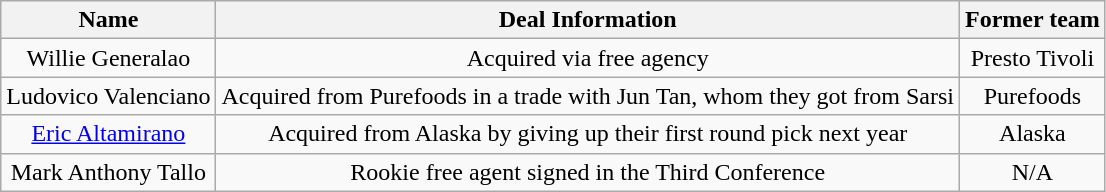<table class="wikitable sortable sortable">
<tr>
<th>Name</th>
<th>Deal Information</th>
<th>Former team</th>
</tr>
<tr style="text-align: center">
<td>Willie Generalao</td>
<td>Acquired via free agency</td>
<td>Presto Tivoli</td>
</tr>
<tr style="text-align: center">
<td>Ludovico Valenciano</td>
<td>Acquired from Purefoods in a trade with Jun Tan, whom they got from Sarsi</td>
<td>Purefoods</td>
</tr>
<tr style="text-align: center">
<td><a href='#'>Eric Altamirano</a></td>
<td>Acquired from Alaska by giving up their first round pick next year</td>
<td>Alaska</td>
</tr>
<tr style="text-align: center">
<td>Mark Anthony Tallo</td>
<td>Rookie free agent signed in the Third Conference</td>
<td>N/A</td>
</tr>
</table>
